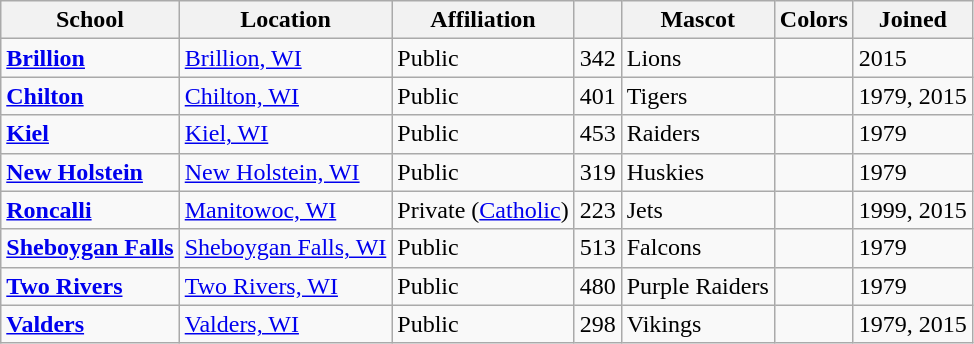<table class="wikitable sortable">
<tr>
<th>School</th>
<th>Location</th>
<th>Affiliation</th>
<th></th>
<th>Mascot</th>
<th>Colors</th>
<th>Joined</th>
</tr>
<tr>
<td><a href='#'><strong>Brillion</strong></a></td>
<td><a href='#'>Brillion, WI</a></td>
<td>Public</td>
<td>342</td>
<td>Lions</td>
<td> </td>
<td>2015</td>
</tr>
<tr>
<td><a href='#'><strong>Chilton</strong></a></td>
<td><a href='#'>Chilton, WI</a></td>
<td>Public</td>
<td>401</td>
<td>Tigers</td>
<td> </td>
<td>1979, 2015</td>
</tr>
<tr>
<td><a href='#'><strong>Kiel</strong></a></td>
<td><a href='#'>Kiel, WI</a></td>
<td>Public</td>
<td>453</td>
<td>Raiders</td>
<td> </td>
<td>1979</td>
</tr>
<tr>
<td><a href='#'><strong>New Holstein</strong></a></td>
<td><a href='#'>New Holstein, WI</a></td>
<td>Public</td>
<td>319</td>
<td>Huskies</td>
<td> </td>
<td>1979</td>
</tr>
<tr>
<td><a href='#'><strong>Roncalli</strong></a></td>
<td><a href='#'>Manitowoc, WI</a></td>
<td>Private (<a href='#'>Catholic</a>)</td>
<td>223</td>
<td>Jets</td>
<td> </td>
<td>1999, 2015</td>
</tr>
<tr>
<td><a href='#'><strong>Sheboygan Falls</strong></a></td>
<td><a href='#'>Sheboygan Falls, WI</a></td>
<td>Public</td>
<td>513</td>
<td>Falcons</td>
<td> </td>
<td>1979</td>
</tr>
<tr>
<td><a href='#'><strong>Two Rivers</strong></a></td>
<td><a href='#'>Two Rivers, WI</a></td>
<td>Public</td>
<td>480</td>
<td>Purple Raiders</td>
<td> </td>
<td>1979</td>
</tr>
<tr>
<td><a href='#'><strong>Valders</strong></a></td>
<td><a href='#'>Valders, WI</a></td>
<td>Public</td>
<td>298</td>
<td>Vikings</td>
<td> </td>
<td>1979, 2015</td>
</tr>
</table>
